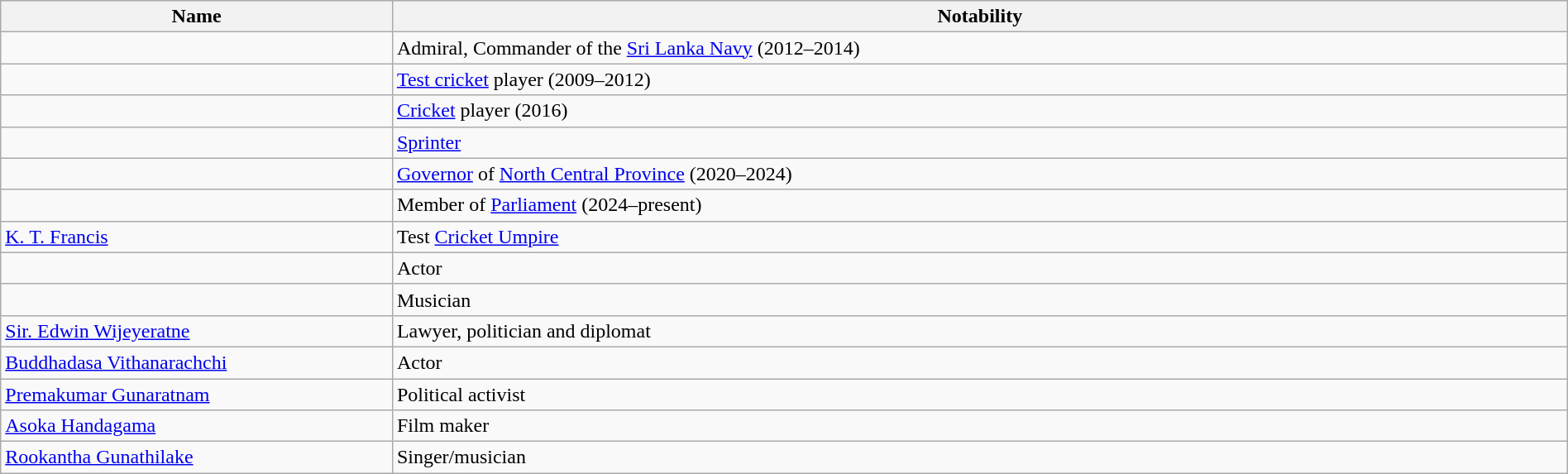<table class="wikitable sortable" style="width:100%">
<tr>
<th style="width:auto;">Name</th>
<th style="width:75%;" class="unsortable">Notability</th>
</tr>
<tr>
<td></td>
<td Admiral - Commander of the Navy>Admiral, Commander of the <a href='#'>Sri Lanka Navy</a> (2012–2014)</td>
</tr>
<tr>
<td></td>
<td><a href='#'>Test cricket</a> player (2009–2012)</td>
</tr>
<tr>
<td></td>
<td><a href='#'>Cricket</a> player (2016)</td>
</tr>
<tr>
<td></td>
<td><a href='#'>Sprinter</a></td>
</tr>
<tr>
<td></td>
<td><a href='#'>Governor</a> of <a href='#'>North Central Province</a> (2020–2024)</td>
</tr>
<tr>
<td></td>
<td>Member of <a href='#'>Parliament</a> (2024–present)</td>
</tr>
<tr>
<td><a href='#'>K. T. Francis</a></td>
<td>Test <a href='#'>Cricket Umpire</a></td>
</tr>
<tr>
<td></td>
<td>Actor</td>
</tr>
<tr>
<td></td>
<td>Musician</td>
</tr>
<tr>
<td><a href='#'>Sir. Edwin Wijeyeratne</a></td>
<td>Lawyer, politician and diplomat</td>
</tr>
<tr>
<td><a href='#'>Buddhadasa Vithanarachchi</a></td>
<td>Actor</td>
</tr>
<tr>
<td><a href='#'>Premakumar Gunaratnam</a></td>
<td>Political activist</td>
</tr>
<tr>
<td><a href='#'>Asoka Handagama</a></td>
<td>Film maker</td>
</tr>
<tr>
<td><a href='#'>Rookantha Gunathilake</a></td>
<td>Singer/musician</td>
</tr>
</table>
